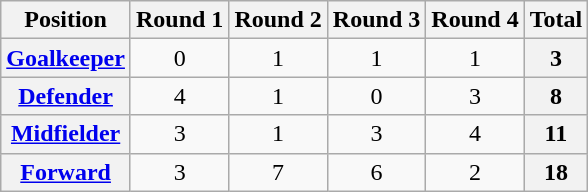<table class="wikitable sortable" style="text-align:center">
<tr>
<th>Position</th>
<th>Round 1</th>
<th>Round 2</th>
<th>Round 3</th>
<th>Round 4</th>
<th>Total</th>
</tr>
<tr>
<th><a href='#'>Goalkeeper</a></th>
<td>0</td>
<td>1</td>
<td>1</td>
<td>1</td>
<td style="background:#f2f2f2;text-align:center"><strong>3</strong></td>
</tr>
<tr>
<th><a href='#'>Defender</a></th>
<td>4</td>
<td>1</td>
<td>0</td>
<td>3</td>
<td style="background:#f2f2f2;text-align:center"><strong>8</strong></td>
</tr>
<tr>
<th><a href='#'>Midfielder</a></th>
<td>3</td>
<td>1</td>
<td>3</td>
<td>4</td>
<td style="background:#f2f2f2;text-align:center"><strong>11</strong></td>
</tr>
<tr>
<th><a href='#'>Forward</a></th>
<td>3</td>
<td>7</td>
<td>6</td>
<td>2</td>
<td style="background:#f2f2f2;text-align:center"><strong>18</strong></td>
</tr>
</table>
